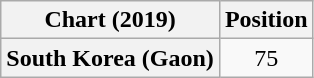<table class="wikitable plainrowheaders" style="text-align:center;">
<tr>
<th scope="col">Chart (2019)</th>
<th scope="col">Position</th>
</tr>
<tr>
<th scope="row">South Korea (Gaon)</th>
<td>75</td>
</tr>
</table>
